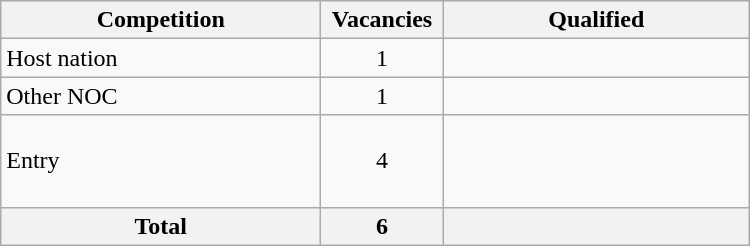<table class = "wikitable" width=500>
<tr>
<th width=300>Competition</th>
<th width=80>Vacancies</th>
<th width=300>Qualified</th>
</tr>
<tr>
<td>Host nation</td>
<td align="center">1</td>
<td></td>
</tr>
<tr>
<td>Other NOC</td>
<td align="center">1</td>
<td></td>
</tr>
<tr>
<td>Entry</td>
<td align="center">4</td>
<td><br><br><br></td>
</tr>
<tr>
<th>Total</th>
<th>6</th>
<th></th>
</tr>
</table>
